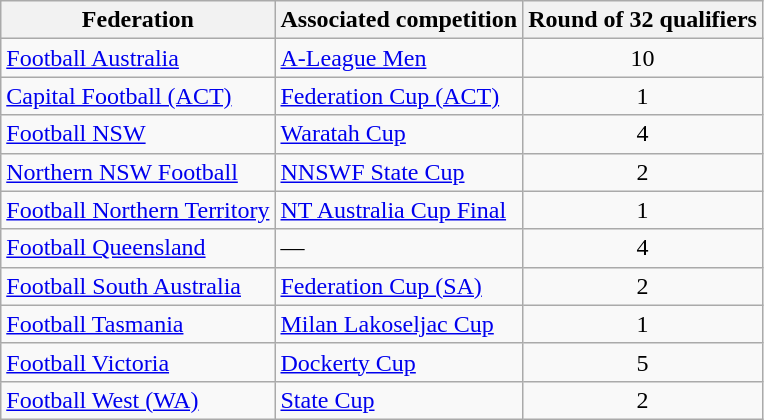<table class="wikitable">
<tr>
<th>Federation</th>
<th>Associated competition</th>
<th>Round of 32 qualifiers</th>
</tr>
<tr>
<td rowspan="1"><a href='#'>Football Australia</a></td>
<td><a href='#'>A-League Men</a></td>
<td align="center">10</td>
</tr>
<tr>
<td><a href='#'>Capital Football (ACT)</a></td>
<td><a href='#'>Federation Cup (ACT)</a></td>
<td align="center">1</td>
</tr>
<tr>
<td><a href='#'>Football NSW</a></td>
<td><a href='#'>Waratah Cup</a></td>
<td align="center">4</td>
</tr>
<tr>
<td><a href='#'>Northern NSW Football</a></td>
<td><a href='#'>NNSWF State Cup</a></td>
<td align="center">2</td>
</tr>
<tr>
<td><a href='#'>Football Northern Territory</a></td>
<td><a href='#'>NT Australia Cup Final</a></td>
<td align="center">1</td>
</tr>
<tr>
<td><a href='#'>Football Queensland</a></td>
<td>—</td>
<td align="center">4</td>
</tr>
<tr>
<td><a href='#'>Football South Australia</a></td>
<td><a href='#'>Federation Cup (SA)</a></td>
<td align="center">2</td>
</tr>
<tr>
<td><a href='#'>Football Tasmania</a></td>
<td><a href='#'>Milan Lakoseljac Cup</a></td>
<td align="center">1</td>
</tr>
<tr>
<td><a href='#'>Football Victoria</a></td>
<td><a href='#'>Dockerty Cup</a></td>
<td align="center">5</td>
</tr>
<tr>
<td><a href='#'>Football West (WA)</a></td>
<td><a href='#'>State Cup</a></td>
<td align="center">2</td>
</tr>
</table>
